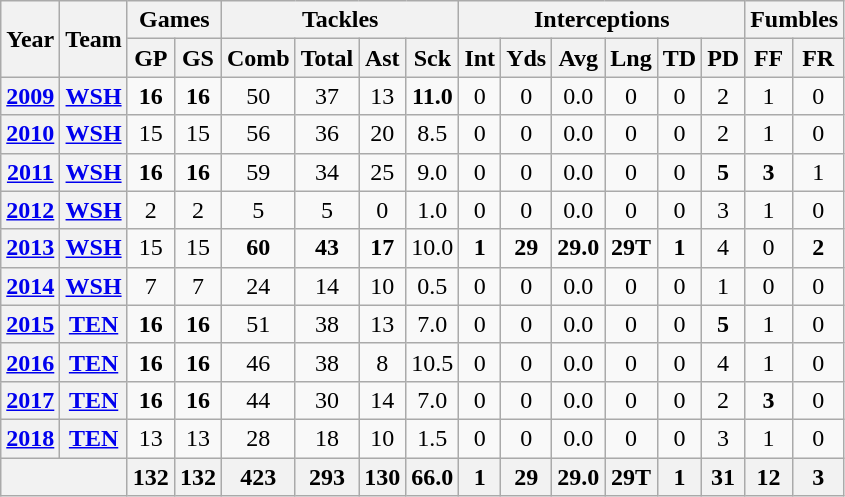<table class="wikitable" style="text-align:center">
<tr>
<th rowspan="2">Year</th>
<th rowspan="2">Team</th>
<th colspan="2">Games</th>
<th colspan="4">Tackles</th>
<th colspan="6">Interceptions</th>
<th colspan="2">Fumbles</th>
</tr>
<tr>
<th>GP</th>
<th>GS</th>
<th>Comb</th>
<th>Total</th>
<th>Ast</th>
<th>Sck</th>
<th>Int</th>
<th>Yds</th>
<th>Avg</th>
<th>Lng</th>
<th>TD</th>
<th>PD</th>
<th>FF</th>
<th>FR</th>
</tr>
<tr>
<th><a href='#'>2009</a></th>
<th><a href='#'>WSH</a></th>
<td><strong>16</strong></td>
<td><strong>16</strong></td>
<td>50</td>
<td>37</td>
<td>13</td>
<td><strong>11.0</strong></td>
<td>0</td>
<td>0</td>
<td>0.0</td>
<td>0</td>
<td>0</td>
<td>2</td>
<td>1</td>
<td>0</td>
</tr>
<tr>
<th><a href='#'>2010</a></th>
<th><a href='#'>WSH</a></th>
<td>15</td>
<td>15</td>
<td>56</td>
<td>36</td>
<td>20</td>
<td>8.5</td>
<td>0</td>
<td>0</td>
<td>0.0</td>
<td>0</td>
<td>0</td>
<td>2</td>
<td>1</td>
<td>0</td>
</tr>
<tr>
<th><a href='#'>2011</a></th>
<th><a href='#'>WSH</a></th>
<td><strong>16</strong></td>
<td><strong>16</strong></td>
<td>59</td>
<td>34</td>
<td>25</td>
<td>9.0</td>
<td>0</td>
<td>0</td>
<td>0.0</td>
<td>0</td>
<td>0</td>
<td><strong>5</strong></td>
<td><strong>3</strong></td>
<td>1</td>
</tr>
<tr>
<th><a href='#'>2012</a></th>
<th><a href='#'>WSH</a></th>
<td>2</td>
<td>2</td>
<td>5</td>
<td>5</td>
<td>0</td>
<td>1.0</td>
<td>0</td>
<td>0</td>
<td>0.0</td>
<td>0</td>
<td>0</td>
<td>3</td>
<td>1</td>
<td>0</td>
</tr>
<tr>
<th><a href='#'>2013</a></th>
<th><a href='#'>WSH</a></th>
<td>15</td>
<td>15</td>
<td><strong>60</strong></td>
<td><strong>43</strong></td>
<td><strong>17</strong></td>
<td>10.0</td>
<td><strong>1</strong></td>
<td><strong>29</strong></td>
<td><strong>29.0</strong></td>
<td><strong>29T</strong></td>
<td><strong>1</strong></td>
<td>4</td>
<td>0</td>
<td><strong>2</strong></td>
</tr>
<tr>
<th><a href='#'>2014</a></th>
<th><a href='#'>WSH</a></th>
<td>7</td>
<td>7</td>
<td>24</td>
<td>14</td>
<td>10</td>
<td>0.5</td>
<td>0</td>
<td>0</td>
<td>0.0</td>
<td>0</td>
<td>0</td>
<td>1</td>
<td>0</td>
<td>0</td>
</tr>
<tr>
<th><a href='#'>2015</a></th>
<th><a href='#'>TEN</a></th>
<td><strong>16</strong></td>
<td><strong>16</strong></td>
<td>51</td>
<td>38</td>
<td>13</td>
<td>7.0</td>
<td>0</td>
<td>0</td>
<td>0.0</td>
<td>0</td>
<td>0</td>
<td><strong>5</strong></td>
<td>1</td>
<td>0</td>
</tr>
<tr>
<th><a href='#'>2016</a></th>
<th><a href='#'>TEN</a></th>
<td><strong>16</strong></td>
<td><strong>16</strong></td>
<td>46</td>
<td>38</td>
<td>8</td>
<td>10.5</td>
<td>0</td>
<td>0</td>
<td>0.0</td>
<td>0</td>
<td>0</td>
<td>4</td>
<td>1</td>
<td>0</td>
</tr>
<tr>
<th><a href='#'>2017</a></th>
<th><a href='#'>TEN</a></th>
<td><strong>16</strong></td>
<td><strong>16</strong></td>
<td>44</td>
<td>30</td>
<td>14</td>
<td>7.0</td>
<td>0</td>
<td>0</td>
<td>0.0</td>
<td>0</td>
<td>0</td>
<td>2</td>
<td><strong>3</strong></td>
<td>0</td>
</tr>
<tr>
<th><a href='#'>2018</a></th>
<th><a href='#'>TEN</a></th>
<td>13</td>
<td>13</td>
<td>28</td>
<td>18</td>
<td>10</td>
<td>1.5</td>
<td>0</td>
<td>0</td>
<td>0.0</td>
<td>0</td>
<td>0</td>
<td>3</td>
<td>1</td>
<td>0</td>
</tr>
<tr>
<th colspan="2"></th>
<th>132</th>
<th>132</th>
<th>423</th>
<th>293</th>
<th>130</th>
<th>66.0</th>
<th>1</th>
<th>29</th>
<th>29.0</th>
<th>29T</th>
<th>1</th>
<th>31</th>
<th>12</th>
<th>3</th>
</tr>
</table>
